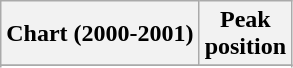<table class="wikitable sortable plainrowheaders">
<tr>
<th>Chart (2000-2001)</th>
<th>Peak<br>position</th>
</tr>
<tr>
</tr>
<tr>
</tr>
<tr>
</tr>
<tr>
</tr>
<tr>
</tr>
<tr>
</tr>
<tr>
</tr>
<tr>
</tr>
<tr>
</tr>
<tr>
</tr>
<tr>
</tr>
<tr>
</tr>
<tr>
</tr>
<tr>
</tr>
</table>
